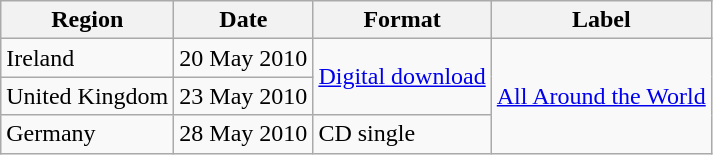<table class="wikitable">
<tr>
<th>Region</th>
<th>Date</th>
<th>Format</th>
<th>Label</th>
</tr>
<tr>
<td>Ireland</td>
<td>20 May 2010</td>
<td rowspan="2"><a href='#'>Digital download</a></td>
<td rowspan="3"><a href='#'>All Around the World</a></td>
</tr>
<tr>
<td>United Kingdom</td>
<td>23 May 2010</td>
</tr>
<tr>
<td>Germany</td>
<td>28 May 2010</td>
<td>CD single</td>
</tr>
</table>
